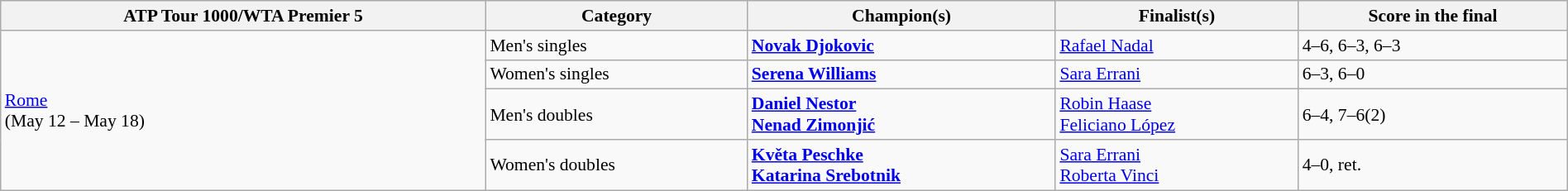<table class="wikitable"  style="font-size:90%; width:100%;">
<tr>
<th>ATP Tour 1000/WTA Premier 5</th>
<th>Category</th>
<th>Champion(s)</th>
<th>Finalist(s)</th>
<th>Score in the final</th>
</tr>
<tr>
<td rowspan="4"><a href='#'>Rome</a><br>(May 12 – May 18)</td>
<td>Men's singles</td>
<td> <strong><a href='#'>Novak Djokovic</a></strong></td>
<td><a href='#'>Rafael Nadal</a></td>
<td>4–6, 6–3, 6–3</td>
</tr>
<tr>
<td>Women's singles</td>
<td> <strong><a href='#'>Serena Williams</a></strong></td>
<td> <a href='#'>Sara Errani</a></td>
<td>6–3, 6–0</td>
</tr>
<tr>
<td>Men's doubles</td>
<td> <strong><a href='#'>Daniel Nestor</a></strong> <br> <strong><a href='#'>Nenad Zimonjić</a></strong></td>
<td> <a href='#'>Robin Haase</a> <br> <a href='#'>Feliciano López</a></td>
<td>6–4, 7–6(2)</td>
</tr>
<tr>
<td>Women's doubles</td>
<td> <strong><a href='#'>Květa Peschke</a></strong> <br> <strong><a href='#'>Katarina Srebotnik</a></strong></td>
<td> <a href='#'>Sara Errani</a>  <br> <a href='#'>Roberta Vinci</a></td>
<td>4–0, ret.</td>
</tr>
</table>
